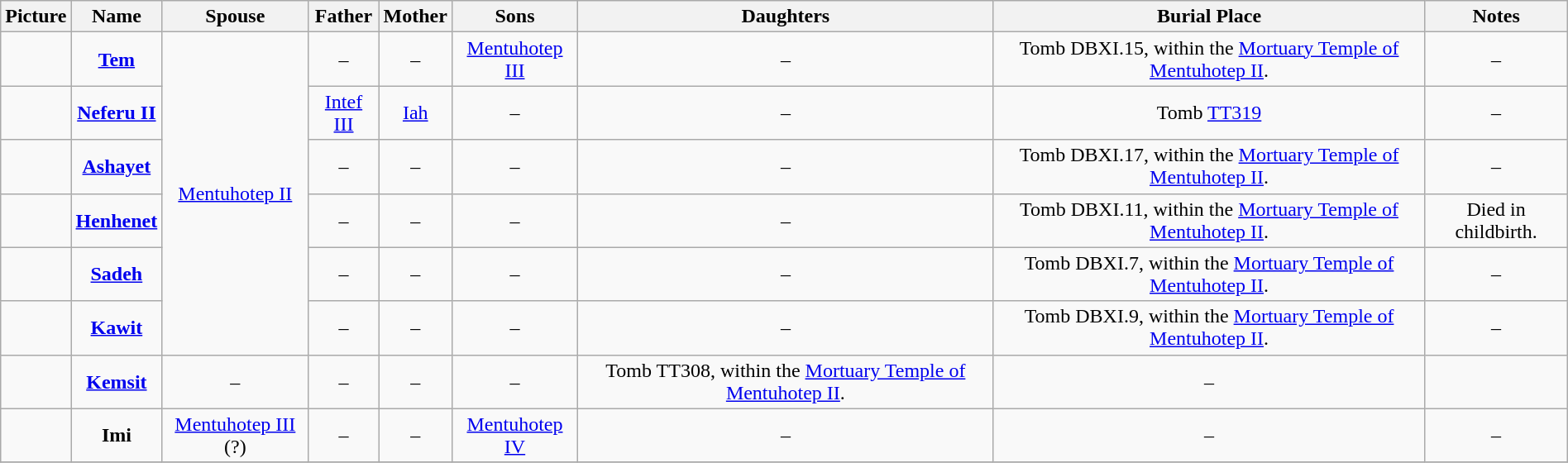<table width=100% class="wikitable" style="text-align:center;">
<tr>
<th>Picture</th>
<th>Name</th>
<th>Spouse</th>
<th>Father</th>
<th>Mother</th>
<th>Sons</th>
<th>Daughters</th>
<th>Burial Place</th>
<th>Notes</th>
</tr>
<tr>
<td></td>
<td><strong><a href='#'>Tem</a></strong></td>
<td rowspan="6"><a href='#'>Mentuhotep II</a></td>
<td>–</td>
<td>–</td>
<td><a href='#'>Mentuhotep III</a></td>
<td>–</td>
<td>Tomb DBXI.15, within the <a href='#'>Mortuary Temple of Mentuhotep II</a>.</td>
<td>–</td>
</tr>
<tr>
<td></td>
<td><strong><a href='#'>Neferu II</a></strong></td>
<td><a href='#'>Intef III</a></td>
<td><a href='#'>Iah</a></td>
<td>–</td>
<td>–</td>
<td>Tomb <a href='#'>TT319</a></td>
<td>–</td>
</tr>
<tr>
<td></td>
<td><strong><a href='#'>Ashayet</a></strong></td>
<td>–</td>
<td>–</td>
<td>–</td>
<td>–</td>
<td>Tomb DBXI.17, within the <a href='#'>Mortuary Temple of Mentuhotep II</a>.</td>
<td>–</td>
</tr>
<tr>
<td></td>
<td><strong><a href='#'>Henhenet</a></strong></td>
<td>–</td>
<td>–</td>
<td>–</td>
<td>–</td>
<td>Tomb DBXI.11, within the <a href='#'>Mortuary Temple of Mentuhotep II</a>.</td>
<td>Died in childbirth.</td>
</tr>
<tr>
<td></td>
<td><strong><a href='#'>Sadeh</a></strong></td>
<td>–</td>
<td>–</td>
<td>–</td>
<td>–</td>
<td>Tomb DBXI.7, within the <a href='#'>Mortuary Temple of Mentuhotep II</a>.</td>
<td>–</td>
</tr>
<tr>
<td></td>
<td><strong><a href='#'>Kawit</a></strong></td>
<td>–</td>
<td>–</td>
<td>–</td>
<td>–</td>
<td>Tomb DBXI.9, within the <a href='#'>Mortuary Temple of Mentuhotep II</a>.</td>
<td>–</td>
</tr>
<tr>
<td></td>
<td><strong><a href='#'>Kemsit</a></strong></td>
<td>–</td>
<td>–</td>
<td>–</td>
<td>–</td>
<td>Tomb TT308, within the <a href='#'>Mortuary Temple of Mentuhotep II</a>.</td>
<td>–</td>
</tr>
<tr>
<td></td>
<td><strong>Imi</strong><br></td>
<td><a href='#'>Mentuhotep III</a> (?)</td>
<td>–</td>
<td>–</td>
<td><a href='#'>Mentuhotep IV</a></td>
<td>–</td>
<td>–</td>
<td>–</td>
</tr>
<tr>
</tr>
</table>
